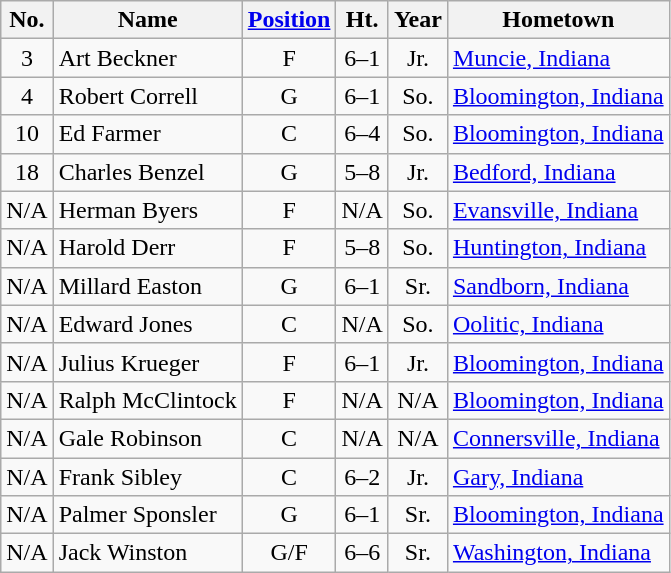<table class="wikitable" style="text-align:center">
<tr>
<th>No.</th>
<th>Name</th>
<th><a href='#'>Position</a></th>
<th>Ht.</th>
<th>Year</th>
<th>Hometown</th>
</tr>
<tr>
<td>3</td>
<td style="text-align:left">Art Beckner</td>
<td>F</td>
<td>6–1</td>
<td>Jr.</td>
<td style="text-align:left"><a href='#'>Muncie, Indiana</a></td>
</tr>
<tr>
<td>4</td>
<td style="text-align:left">Robert Correll</td>
<td>G</td>
<td>6–1</td>
<td>So.</td>
<td style="text-align:left"><a href='#'>Bloomington, Indiana</a></td>
</tr>
<tr>
<td>10</td>
<td style="text-align:left">Ed Farmer</td>
<td>C</td>
<td>6–4</td>
<td>So.</td>
<td style="text-align:left"><a href='#'>Bloomington, Indiana</a></td>
</tr>
<tr>
<td>18</td>
<td style="text-align:left">Charles Benzel</td>
<td>G</td>
<td>5–8</td>
<td>Jr.</td>
<td style="text-align:left"><a href='#'>Bedford, Indiana</a></td>
</tr>
<tr>
<td>N/A</td>
<td style="text-align:left">Herman Byers</td>
<td>F</td>
<td>N/A</td>
<td>So.</td>
<td style="text-align:left"><a href='#'>Evansville, Indiana</a></td>
</tr>
<tr>
<td>N/A</td>
<td style="text-align:left">Harold Derr</td>
<td>F</td>
<td>5–8</td>
<td>So.</td>
<td style="text-align:left"><a href='#'>Huntington, Indiana</a></td>
</tr>
<tr>
<td>N/A</td>
<td style="text-align:left">Millard Easton</td>
<td>G</td>
<td>6–1</td>
<td>Sr.</td>
<td style="text-align:left"><a href='#'>Sandborn, Indiana</a></td>
</tr>
<tr>
<td>N/A</td>
<td style="text-align:left">Edward Jones</td>
<td>C</td>
<td>N/A</td>
<td>So.</td>
<td style="text-align:left"><a href='#'>Oolitic, Indiana</a></td>
</tr>
<tr>
<td>N/A</td>
<td style="text-align:left">Julius Krueger</td>
<td>F</td>
<td>6–1</td>
<td>Jr.</td>
<td style="text-align:left"><a href='#'>Bloomington, Indiana</a></td>
</tr>
<tr>
<td>N/A</td>
<td style="text-align:left">Ralph McClintock</td>
<td>F</td>
<td>N/A</td>
<td>N/A</td>
<td style="text-align:left"><a href='#'>Bloomington, Indiana</a></td>
</tr>
<tr>
<td>N/A</td>
<td style="text-align:left">Gale Robinson</td>
<td>C</td>
<td>N/A</td>
<td>N/A</td>
<td style="text-align:left"><a href='#'>Connersville, Indiana</a></td>
</tr>
<tr>
<td>N/A</td>
<td style="text-align:left">Frank Sibley</td>
<td>C</td>
<td>6–2</td>
<td>Jr.</td>
<td style="text-align:left"><a href='#'>Gary, Indiana</a></td>
</tr>
<tr>
<td>N/A</td>
<td style="text-align:left">Palmer Sponsler</td>
<td>G</td>
<td>6–1</td>
<td>Sr.</td>
<td style="text-align:left"><a href='#'>Bloomington, Indiana</a></td>
</tr>
<tr>
<td>N/A</td>
<td style="text-align:left">Jack Winston</td>
<td>G/F</td>
<td>6–6</td>
<td>Sr.</td>
<td style="text-align:left"><a href='#'>Washington, Indiana</a></td>
</tr>
</table>
